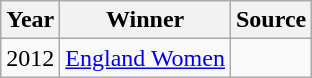<table class="wikitable">
<tr>
<th>Year</th>
<th>Winner</th>
<th>Source</th>
</tr>
<tr>
<td>2012</td>
<td> <a href='#'>England Women</a></td>
<td></td>
</tr>
</table>
